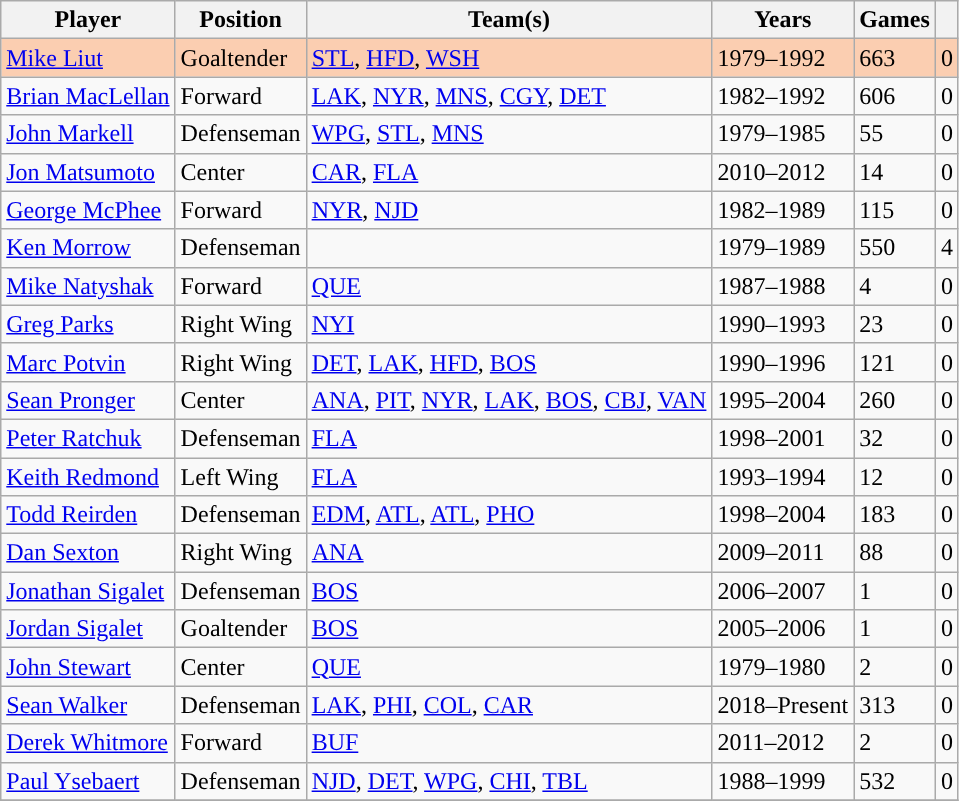<table class="wikitable sortable">
<tr>
<th>Player</th>
<th>Position</th>
<th>Team(s)</th>
<th>Years</th>
<th>Games</th>
<th><a href='#'></a></th>
</tr>
<tr bgcolor=#FBCEB1>
<td><a href='#'>Mike Liut</a></td>
<td>Goaltender</td>
<td><a href='#'>STL</a>, <a href='#'>HFD</a>, <a href='#'>WSH</a></td>
<td>1979–1992</td>
<td>663</td>
<td>0</td>
</tr>
<tr>
<td><a href='#'>Brian MacLellan</a></td>
<td>Forward</td>
<td><a href='#'>LAK</a>, <a href='#'>NYR</a>, <a href='#'>MNS</a>, <a href='#'>CGY</a>, <a href='#'>DET</a></td>
<td>1982–1992</td>
<td>606</td>
<td>0</td>
</tr>
<tr>
<td><a href='#'>John Markell</a></td>
<td>Defenseman</td>
<td><a href='#'>WPG</a>, <a href='#'>STL</a>, <a href='#'>MNS</a></td>
<td>1979–1985</td>
<td>55</td>
<td>0</td>
</tr>
<tr>
<td><a href='#'>Jon Matsumoto</a></td>
<td>Center</td>
<td><a href='#'>CAR</a>, <a href='#'>FLA</a></td>
<td>2010–2012</td>
<td>14</td>
<td>0</td>
</tr>
<tr>
<td><a href='#'>George McPhee</a></td>
<td>Forward</td>
<td><a href='#'>NYR</a>, <a href='#'>NJD</a></td>
<td>1982–1989</td>
<td>115</td>
<td>0</td>
</tr>
<tr>
<td><a href='#'>Ken Morrow</a></td>
<td>Defenseman</td>
<td><span><strong></strong></span></td>
<td>1979–1989</td>
<td>550</td>
<td>4</td>
</tr>
<tr>
<td><a href='#'>Mike Natyshak</a></td>
<td>Forward</td>
<td><a href='#'>QUE</a></td>
<td>1987–1988</td>
<td>4</td>
<td>0</td>
</tr>
<tr>
<td><a href='#'>Greg Parks</a></td>
<td>Right Wing</td>
<td><a href='#'>NYI</a></td>
<td>1990–1993</td>
<td>23</td>
<td>0</td>
</tr>
<tr>
<td><a href='#'>Marc Potvin</a></td>
<td>Right Wing</td>
<td><a href='#'>DET</a>, <a href='#'>LAK</a>, <a href='#'>HFD</a>, <a href='#'>BOS</a></td>
<td>1990–1996</td>
<td>121</td>
<td>0</td>
</tr>
<tr>
<td><a href='#'>Sean Pronger</a></td>
<td>Center</td>
<td><a href='#'>ANA</a>, <a href='#'>PIT</a>, <a href='#'>NYR</a>, <a href='#'>LAK</a>, <a href='#'>BOS</a>, <a href='#'>CBJ</a>, <a href='#'>VAN</a></td>
<td>1995–2004</td>
<td>260</td>
<td>0</td>
</tr>
<tr>
<td><a href='#'>Peter Ratchuk</a></td>
<td>Defenseman</td>
<td><a href='#'>FLA</a></td>
<td>1998–2001</td>
<td>32</td>
<td>0</td>
</tr>
<tr>
<td><a href='#'>Keith Redmond</a></td>
<td>Left Wing</td>
<td><a href='#'>FLA</a></td>
<td>1993–1994</td>
<td>12</td>
<td>0</td>
</tr>
<tr>
<td><a href='#'>Todd Reirden</a></td>
<td>Defenseman</td>
<td><a href='#'>EDM</a>, <a href='#'>ATL</a>, <a href='#'>ATL</a>, <a href='#'>PHO</a></td>
<td>1998–2004</td>
<td>183</td>
<td>0</td>
</tr>
<tr>
<td><a href='#'>Dan Sexton</a></td>
<td>Right Wing</td>
<td><a href='#'>ANA</a></td>
<td>2009–2011</td>
<td>88</td>
<td>0</td>
</tr>
<tr>
<td><a href='#'>Jonathan Sigalet</a></td>
<td>Defenseman</td>
<td><a href='#'>BOS</a></td>
<td>2006–2007</td>
<td>1</td>
<td>0</td>
</tr>
<tr>
<td><a href='#'>Jordan Sigalet</a></td>
<td>Goaltender</td>
<td><a href='#'>BOS</a></td>
<td>2005–2006</td>
<td>1</td>
<td>0</td>
</tr>
<tr>
<td><a href='#'>John Stewart</a></td>
<td>Center</td>
<td><a href='#'>QUE</a></td>
<td>1979–1980</td>
<td>2</td>
<td>0</td>
</tr>
<tr>
<td><a href='#'>Sean Walker</a></td>
<td>Defenseman</td>
<td><a href='#'>LAK</a>, <a href='#'>PHI</a>, <a href='#'>COL</a>, <a href='#'>CAR</a></td>
<td>2018–Present</td>
<td>313</td>
<td>0</td>
</tr>
<tr>
<td><a href='#'>Derek Whitmore</a></td>
<td>Forward</td>
<td><a href='#'>BUF</a></td>
<td>2011–2012</td>
<td>2</td>
<td>0</td>
</tr>
<tr>
<td><a href='#'>Paul Ysebaert</a></td>
<td>Defenseman</td>
<td><a href='#'>NJD</a>, <a href='#'>DET</a>, <a href='#'>WPG</a>, <a href='#'>CHI</a>, <a href='#'>TBL</a></td>
<td>1988–1999</td>
<td>532</td>
<td>0</td>
</tr>
<tr>
</tr>
</table>
